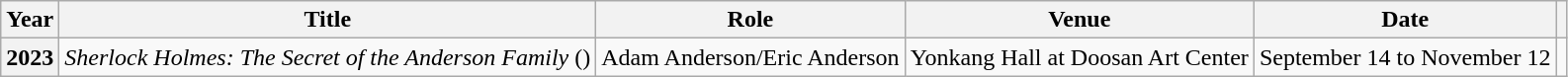<table class="wikitable plainrowheaders">
<tr>
<th scope="col">Year</th>
<th scope="col">Title</th>
<th scope="col">Role</th>
<th scope="col">Venue</th>
<th scope="col">Date</th>
<th scope="col" class="unsortable"></th>
</tr>
<tr>
<th scope="row">2023</th>
<td><em>Sherlock Holmes: The Secret of the Anderson Family</em> ()</td>
<td>Adam Anderson/Eric Anderson</td>
<td>Yonkang Hall at Doosan Art Center</td>
<td>September 14 to November 12</td>
<td style="text-align:center"></td>
</tr>
</table>
